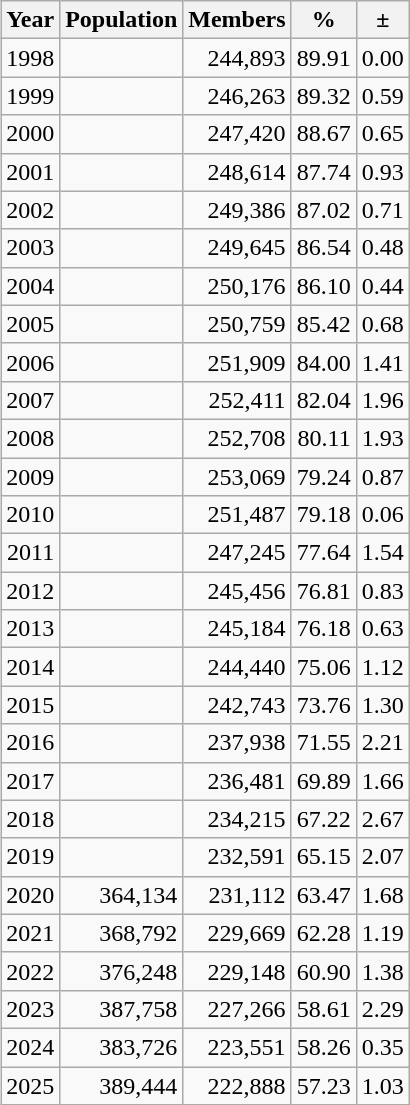<table class="sortable wikitable" style="float: right; margin: 0px 0px 15px 15px; text-align: right;">
<tr>
<th>Year</th>
<th>Population</th>
<th>Members</th>
<th>%</th>
<th>±</th>
</tr>
<tr>
<td>1998</td>
<td></td>
<td>244,893</td>
<td>89.91</td>
<td>0.00 </td>
</tr>
<tr>
<td>1999</td>
<td></td>
<td>246,263</td>
<td>89.32</td>
<td>0.59 </td>
</tr>
<tr>
<td>2000</td>
<td></td>
<td>247,420</td>
<td>88.67</td>
<td>0.65 </td>
</tr>
<tr>
<td>2001</td>
<td></td>
<td>248,614</td>
<td>87.74</td>
<td>0.93 </td>
</tr>
<tr>
<td>2002</td>
<td></td>
<td>249,386</td>
<td>87.02</td>
<td>0.71 </td>
</tr>
<tr>
<td>2003</td>
<td></td>
<td>249,645</td>
<td>86.54</td>
<td>0.48 </td>
</tr>
<tr>
<td>2004</td>
<td></td>
<td>250,176</td>
<td>86.10</td>
<td>0.44 </td>
</tr>
<tr>
<td>2005</td>
<td></td>
<td>250,759</td>
<td>85.42</td>
<td>0.68 </td>
</tr>
<tr>
<td>2006</td>
<td></td>
<td>251,909</td>
<td>84.00</td>
<td>1.41 </td>
</tr>
<tr>
<td>2007</td>
<td></td>
<td>252,411</td>
<td>82.04</td>
<td>1.96 </td>
</tr>
<tr>
<td>2008</td>
<td></td>
<td>252,708</td>
<td>80.11</td>
<td>1.93 </td>
</tr>
<tr>
<td>2009</td>
<td></td>
<td>253,069</td>
<td>79.24</td>
<td>0.87 </td>
</tr>
<tr>
<td>2010</td>
<td></td>
<td>251,487</td>
<td>79.18</td>
<td>0.06 </td>
</tr>
<tr>
<td>2011</td>
<td></td>
<td>247,245</td>
<td>77.64</td>
<td>1.54 </td>
</tr>
<tr>
<td>2012</td>
<td></td>
<td>245,456</td>
<td>76.81</td>
<td>0.83 </td>
</tr>
<tr>
<td>2013</td>
<td></td>
<td>245,184</td>
<td>76.18</td>
<td>0.63 </td>
</tr>
<tr>
<td>2014</td>
<td></td>
<td>244,440</td>
<td>75.06</td>
<td>1.12 </td>
</tr>
<tr>
<td>2015</td>
<td></td>
<td>242,743</td>
<td>73.76</td>
<td>1.30 </td>
</tr>
<tr>
<td>2016</td>
<td></td>
<td>237,938</td>
<td>71.55</td>
<td>2.21 </td>
</tr>
<tr>
<td>2017</td>
<td></td>
<td>236,481</td>
<td>69.89</td>
<td>1.66 </td>
</tr>
<tr>
<td>2018</td>
<td></td>
<td>234,215</td>
<td>67.22</td>
<td>2.67 </td>
</tr>
<tr>
<td>2019</td>
<td></td>
<td>232,591</td>
<td>65.15</td>
<td>2.07 </td>
</tr>
<tr>
<td>2020</td>
<td>364,134</td>
<td>231,112</td>
<td>63.47</td>
<td>1.68 </td>
</tr>
<tr>
<td>2021</td>
<td>368,792</td>
<td>229,669</td>
<td>62.28</td>
<td>1.19 </td>
</tr>
<tr>
<td>2022</td>
<td>376,248</td>
<td>229,148</td>
<td>60.90</td>
<td>1.38 </td>
</tr>
<tr>
<td>2023</td>
<td>387,758</td>
<td>227,266</td>
<td>58.61</td>
<td>2.29 </td>
</tr>
<tr>
<td>2024</td>
<td>383,726</td>
<td>223,551</td>
<td>58.26</td>
<td>0.35 </td>
</tr>
<tr>
<td>2025</td>
<td>389,444</td>
<td>222,888</td>
<td>57.23</td>
<td>1.03 </td>
</tr>
</table>
